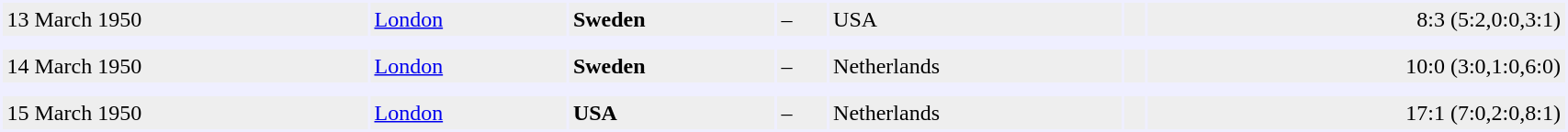<table cellspacing="2" border="0" cellpadding="3" bgcolor="#EFEFFF" width="90%">
<tr>
<td bgcolor="#EEEEEE">13 March 1950</td>
<td bgcolor="#EEEEEE"><a href='#'>London</a></td>
<td bgcolor="#EEEEEE"> <strong>Sweden</strong></td>
<td bgcolor="#EEEEEE">–</td>
<td bgcolor="#EEEEEE"> USA</td>
<td bgcolor="#EEEEEE"></td>
<td bgcolor="#EEEEEE" align="right">8:3 (5:2,0:0,3:1)</td>
</tr>
<tr>
<td></td>
</tr>
<tr>
<td bgcolor="#EEEEEE">14 March 1950</td>
<td bgcolor="#EEEEEE"><a href='#'>London</a></td>
<td bgcolor="#EEEEEE"> <strong>Sweden</strong></td>
<td bgcolor="#EEEEEE">–</td>
<td bgcolor="#EEEEEE"> Netherlands</td>
<td bgcolor="#EEEEEE"></td>
<td bgcolor="#EEEEEE" align="right">10:0 (3:0,1:0,6:0)</td>
</tr>
<tr>
<td></td>
</tr>
<tr>
<td bgcolor="#EEEEEE">15 March 1950</td>
<td bgcolor="#EEEEEE"><a href='#'>London</a></td>
<td bgcolor="#EEEEEE"> <strong>USA</strong></td>
<td bgcolor="#EEEEEE">–</td>
<td bgcolor="#EEEEEE"> Netherlands</td>
<td bgcolor="#EEEEEE"></td>
<td bgcolor="#EEEEEE" align="right">17:1 (7:0,2:0,8:1)</td>
</tr>
</table>
